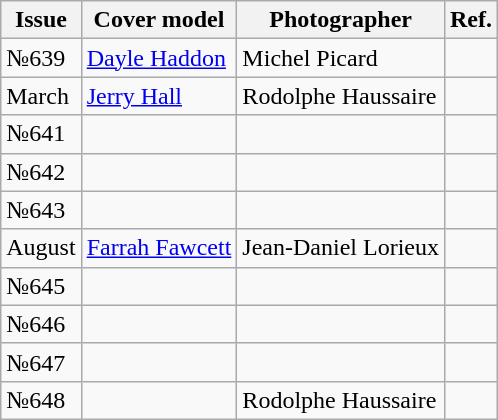<table class="wikitable">
<tr>
<th>Issue</th>
<th>Cover model</th>
<th>Photographer</th>
<th>Ref.</th>
</tr>
<tr>
<td>№639</td>
<td><a href='#'>Dayle Haddon</a></td>
<td>Michel Picard</td>
<td></td>
</tr>
<tr>
<td>March</td>
<td><a href='#'>Jerry Hall</a></td>
<td>Rodolphe Haussaire</td>
<td></td>
</tr>
<tr>
<td>№641</td>
<td></td>
<td></td>
<td></td>
</tr>
<tr>
<td>№642</td>
<td></td>
<td></td>
<td></td>
</tr>
<tr>
<td>№643</td>
<td></td>
<td></td>
<td></td>
</tr>
<tr>
<td>August</td>
<td><a href='#'>Farrah Fawcett</a></td>
<td>Jean-Daniel Lorieux</td>
<td></td>
</tr>
<tr>
<td>№645</td>
<td></td>
<td></td>
<td></td>
</tr>
<tr>
<td>№646</td>
<td></td>
<td></td>
<td></td>
</tr>
<tr>
<td>№647</td>
<td></td>
<td></td>
<td></td>
</tr>
<tr>
<td>№648</td>
<td></td>
<td>Rodolphe Haussaire</td>
<td></td>
</tr>
</table>
